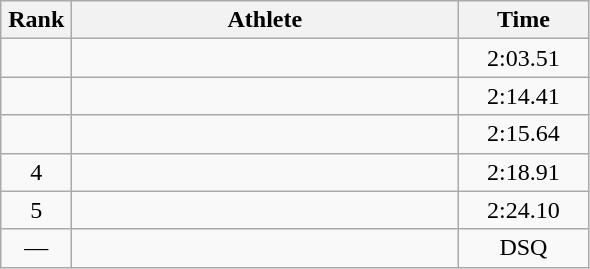<table class=wikitable style="text-align:center">
<tr>
<th width=40>Rank</th>
<th width=250>Athlete</th>
<th width=80>Time</th>
</tr>
<tr>
<td></td>
<td align=left></td>
<td>2:03.51</td>
</tr>
<tr>
<td></td>
<td align=left></td>
<td>2:14.41</td>
</tr>
<tr>
<td></td>
<td align=left></td>
<td>2:15.64</td>
</tr>
<tr>
<td>4</td>
<td align=left></td>
<td>2:18.91</td>
</tr>
<tr>
<td>5</td>
<td align=left></td>
<td>2:24.10</td>
</tr>
<tr>
<td>—</td>
<td align=left></td>
<td>DSQ</td>
</tr>
</table>
